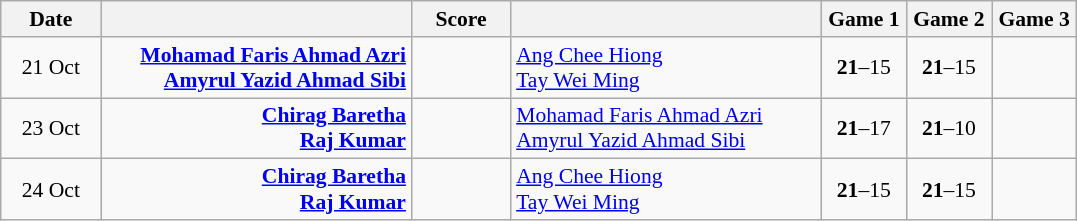<table class="wikitable" style="text-align:center; font-size:90% ">
<tr>
<th width="60">Date</th>
<th align="right" width="200"></th>
<th width="60">Score</th>
<th align="left" width="200"></th>
<th width="50">Game 1</th>
<th width="50">Game 2</th>
<th width="50">Game 3</th>
</tr>
<tr>
<td>21 Oct</td>
<td align="right"><strong><a href='#'>Mohamad Faris Ahmad Azri</a> <br><a href='#'>Amyrul Yazid Ahmad Sibi</a> </strong></td>
<td align="center"></td>
<td align="left"> <a href='#'>Ang Chee Hiong</a><br> <a href='#'>Tay Wei Ming</a></td>
<td><strong>21</strong>–15</td>
<td><strong>21</strong>–15</td>
<td></td>
</tr>
<tr>
<td>23 Oct</td>
<td align="right"><strong><a href='#'>Chirag Baretha</a> <br><a href='#'>Raj Kumar</a> </strong></td>
<td align="center"></td>
<td align="left"> <a href='#'>Mohamad Faris Ahmad Azri</a><br> <a href='#'>Amyrul Yazid Ahmad Sibi</a></td>
<td><strong>21</strong>–17</td>
<td><strong>21</strong>–10</td>
<td></td>
</tr>
<tr>
<td>24 Oct</td>
<td align="right"><strong><a href='#'>Chirag Baretha</a> <br><a href='#'>Raj Kumar</a> </strong></td>
<td align="center"></td>
<td align="left"> <a href='#'>Ang Chee Hiong</a><br> <a href='#'>Tay Wei Ming</a></td>
<td><strong>21</strong>–15</td>
<td><strong>21</strong>–15</td>
<td></td>
</tr>
</table>
